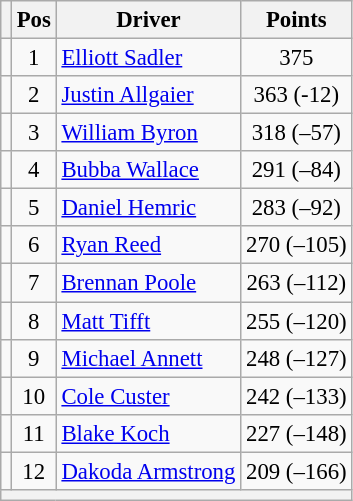<table class="wikitable" style="font-size: 95%;">
<tr>
<th></th>
<th>Pos</th>
<th>Driver</th>
<th>Points</th>
</tr>
<tr>
<td align="left"></td>
<td style="text-align:center;">1</td>
<td><a href='#'>Elliott Sadler</a></td>
<td style="text-align:center;">375</td>
</tr>
<tr>
<td align="left"></td>
<td style="text-align:center;">2</td>
<td><a href='#'>Justin Allgaier</a></td>
<td style="text-align:center;">363 (-12)</td>
</tr>
<tr>
<td align="left"></td>
<td style="text-align:center;">3</td>
<td><a href='#'>William Byron</a></td>
<td style="text-align:center;">318 (–57)</td>
</tr>
<tr>
<td align="left"></td>
<td style="text-align:center;">4</td>
<td><a href='#'>Bubba Wallace</a></td>
<td style="text-align:center;">291 (–84)</td>
</tr>
<tr>
<td align="left"></td>
<td style="text-align:center;">5</td>
<td><a href='#'>Daniel Hemric</a></td>
<td style="text-align:center;">283 (–92)</td>
</tr>
<tr>
<td align="left"></td>
<td style="text-align:center;">6</td>
<td><a href='#'>Ryan Reed</a></td>
<td style="text-align:center;">270 (–105)</td>
</tr>
<tr>
<td align="left"></td>
<td style="text-align:center;">7</td>
<td><a href='#'>Brennan Poole</a></td>
<td style="text-align:center;">263 (–112)</td>
</tr>
<tr>
<td align="left"></td>
<td style="text-align:center;">8</td>
<td><a href='#'>Matt Tifft</a></td>
<td style="text-align:center;">255 (–120)</td>
</tr>
<tr>
<td align="left"></td>
<td style="text-align:center;">9</td>
<td><a href='#'>Michael Annett</a></td>
<td style="text-align:center;">248 (–127)</td>
</tr>
<tr>
<td align="left"></td>
<td style="text-align:center;">10</td>
<td><a href='#'>Cole Custer</a></td>
<td style="text-align:center;">242 (–133)</td>
</tr>
<tr>
<td align="left"></td>
<td style="text-align:center;">11</td>
<td><a href='#'>Blake Koch</a></td>
<td style="text-align:center;">227 (–148)</td>
</tr>
<tr>
<td align="left"></td>
<td style="text-align:center;">12</td>
<td><a href='#'>Dakoda Armstrong</a></td>
<td style="text-align:center;">209 (–166)</td>
</tr>
<tr class="sortbottom">
<th colspan="9"></th>
</tr>
</table>
